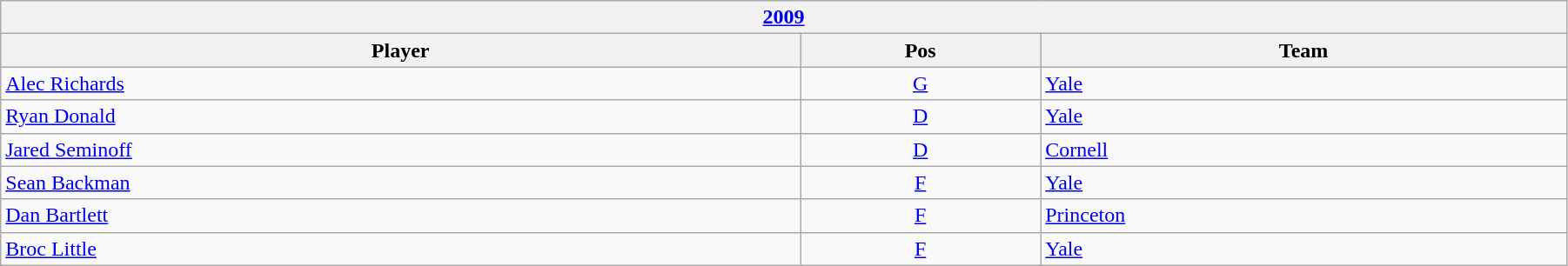<table class="wikitable" width=95%>
<tr>
<th colspan=3><a href='#'>2009</a></th>
</tr>
<tr>
<th>Player</th>
<th>Pos</th>
<th>Team</th>
</tr>
<tr>
<td><a href='#'>Alec Richards</a></td>
<td align=center><a href='#'>G</a></td>
<td><a href='#'>Yale</a></td>
</tr>
<tr>
<td><a href='#'>Ryan Donald</a></td>
<td align=center><a href='#'>D</a></td>
<td><a href='#'>Yale</a></td>
</tr>
<tr>
<td><a href='#'>Jared Seminoff</a></td>
<td align=center><a href='#'>D</a></td>
<td><a href='#'>Cornell</a></td>
</tr>
<tr>
<td><a href='#'>Sean Backman</a></td>
<td align=center><a href='#'>F</a></td>
<td><a href='#'>Yale</a></td>
</tr>
<tr>
<td><a href='#'>Dan Bartlett</a></td>
<td align=center><a href='#'>F</a></td>
<td><a href='#'>Princeton</a></td>
</tr>
<tr>
<td><a href='#'>Broc Little</a></td>
<td align=center><a href='#'>F</a></td>
<td><a href='#'>Yale</a></td>
</tr>
</table>
